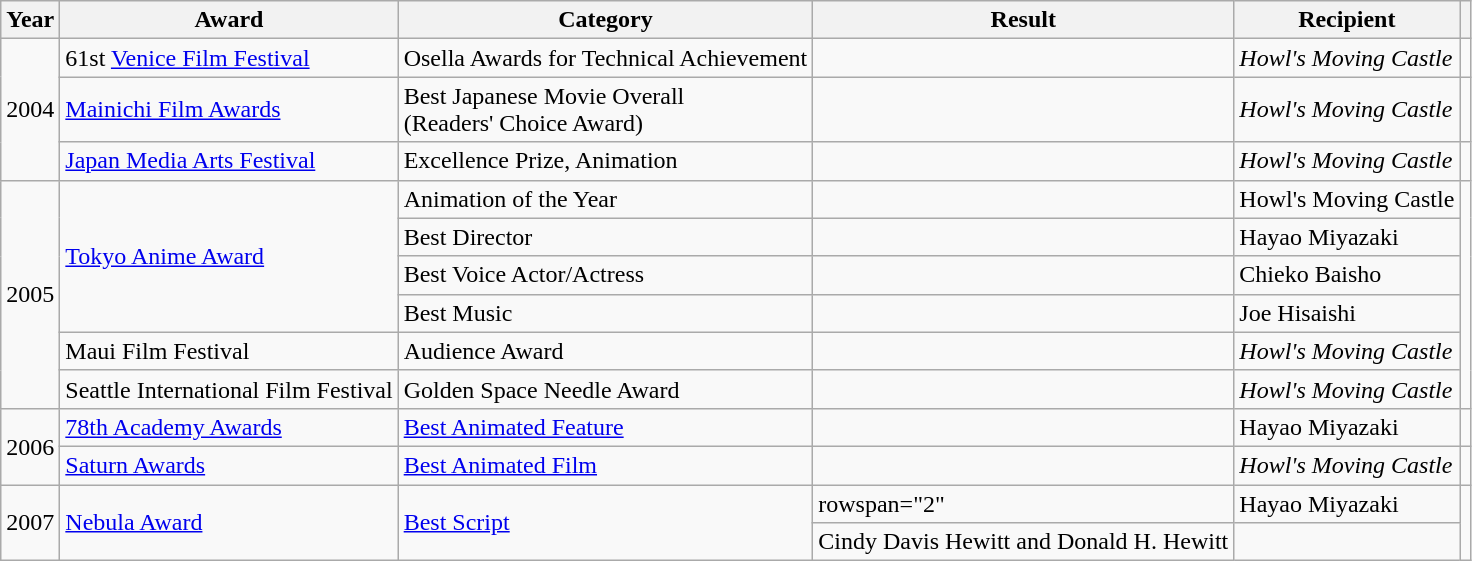<table class="wikitable">
<tr>
<th>Year</th>
<th>Award</th>
<th>Category</th>
<th>Result</th>
<th>Recipient</th>
<th></th>
</tr>
<tr>
<td rowspan=3>2004</td>
<td>61st <a href='#'>Venice Film Festival</a></td>
<td>Osella Awards for Technical Achievement</td>
<td></td>
<td><em>Howl's Moving Castle</em></td>
<td></td>
</tr>
<tr>
<td><a href='#'>Mainichi Film Awards</a></td>
<td>Best Japanese Movie Overall <br> (Readers' Choice Award)</td>
<td></td>
<td><em>Howl's Moving Castle</em></td>
<td></td>
</tr>
<tr>
<td><a href='#'>Japan Media Arts Festival</a></td>
<td>Excellence Prize, Animation</td>
<td></td>
<td><em>Howl's Moving Castle</em></td>
<td></td>
</tr>
<tr>
<td rowspan=6>2005</td>
<td rowspan=4><a href='#'>Tokyo Anime Award</a></td>
<td>Animation of the Year</td>
<td></td>
<td>Howl's Moving Castle</td>
<td rowspan="6"></td>
</tr>
<tr>
<td>Best Director</td>
<td></td>
<td>Hayao Miyazaki</td>
</tr>
<tr>
<td>Best Voice Actor/Actress</td>
<td></td>
<td>Chieko Baisho</td>
</tr>
<tr>
<td>Best Music</td>
<td></td>
<td>Joe Hisaishi</td>
</tr>
<tr>
<td>Maui Film Festival</td>
<td>Audience Award</td>
<td></td>
<td><em>Howl's Moving Castle</em></td>
</tr>
<tr>
<td>Seattle International Film Festival</td>
<td>Golden Space Needle Award</td>
<td></td>
<td><em>Howl's Moving Castle</em></td>
</tr>
<tr>
<td rowspan=2>2006</td>
<td><a href='#'>78th Academy Awards</a></td>
<td><a href='#'>Best Animated Feature</a></td>
<td></td>
<td>Hayao Miyazaki</td>
<td></td>
</tr>
<tr>
<td><a href='#'>Saturn Awards</a></td>
<td><a href='#'>Best Animated Film</a></td>
<td></td>
<td><em>Howl's Moving Castle</em></td>
<td></td>
</tr>
<tr>
<td rowspan="2">2007</td>
<td rowspan="2"><a href='#'>Nebula Award</a></td>
<td rowspan="2"><a href='#'>Best Script</a></td>
<td>rowspan="2" </td>
<td>Hayao Miyazaki </td>
<td rowspan="2"></td>
</tr>
<tr>
<td>Cindy Davis Hewitt and Donald H. Hewitt </td>
</tr>
</table>
